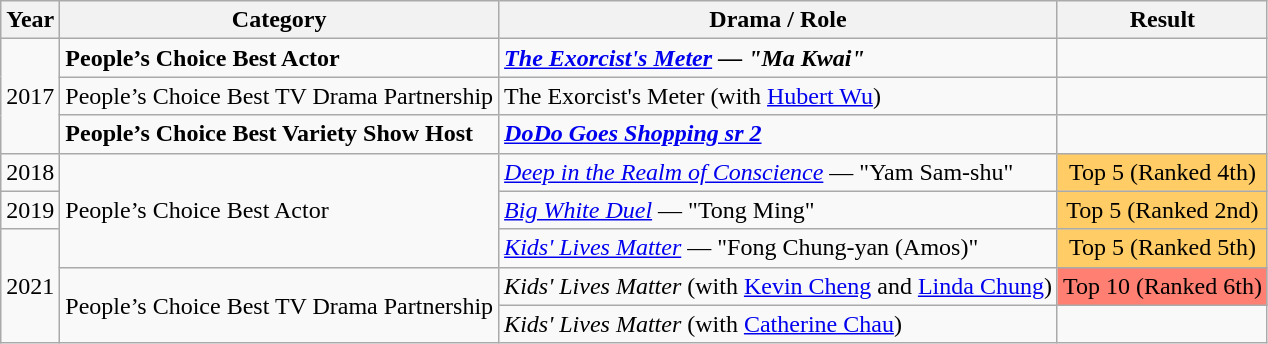<table class="wikitable sortable">
<tr>
<th>Year</th>
<th>Category</th>
<th>Drama / Role</th>
<th>Result</th>
</tr>
<tr>
<td rowspan=3>2017</td>
<td><strong> People’s Choice Best Actor </strong></td>
<td><strong><em><a href='#'>The Exorcist's Meter</a><em> — "Ma Kwai"<strong></td>
<td></td>
</tr>
<tr>
<td></strong> People’s Choice Best TV Drama Partnership <strong></td>
<td></em></strong>The Exorcist's Meter</em> (with <a href='#'>Hubert Wu</a>) </strong></td>
<td></td>
</tr>
<tr>
<td><strong> People’s Choice Best Variety Show Host </strong></td>
<td><strong><em><a href='#'>DoDo Goes Shopping sr 2</a></em></strong></td>
<td></td>
</tr>
<tr>
<td>2018</td>
<td rowspan=3>People’s Choice Best Actor</td>
<td><em><a href='#'>Deep in the Realm of Conscience</a></em> — "Yam Sam-shu"</td>
<td style="background-color:#ffcc66; text-align:center;">Top 5 (Ranked 4th)</td>
</tr>
<tr>
<td>2019</td>
<td><em><a href='#'>Big White Duel</a></em> — "Tong Ming"</td>
<td style="background-color:#ffcc66; text-align:center;">Top 5 (Ranked 2nd)</td>
</tr>
<tr>
<td rowspan=3>2021</td>
<td><em><a href='#'>Kids' Lives Matter</a></em> — "Fong Chung-yan (Amos)"</td>
<td style="background-color:#ffcc66; text-align:center;">Top 5 (Ranked 5th)</td>
</tr>
<tr>
<td rowspan=2>People’s Choice Best TV Drama Partnership</td>
<td><em>Kids' Lives Matter</em> (with <a href='#'>Kevin Cheng</a> and <a href='#'>Linda Chung</a>)</td>
<td style="background-color:#ff8072; text-align:center;">Top 10 (Ranked 6th)</td>
</tr>
<tr>
<td><em>Kids' Lives Matter</em> (with <a href='#'>Catherine Chau</a>)</td>
<td></td>
</tr>
</table>
